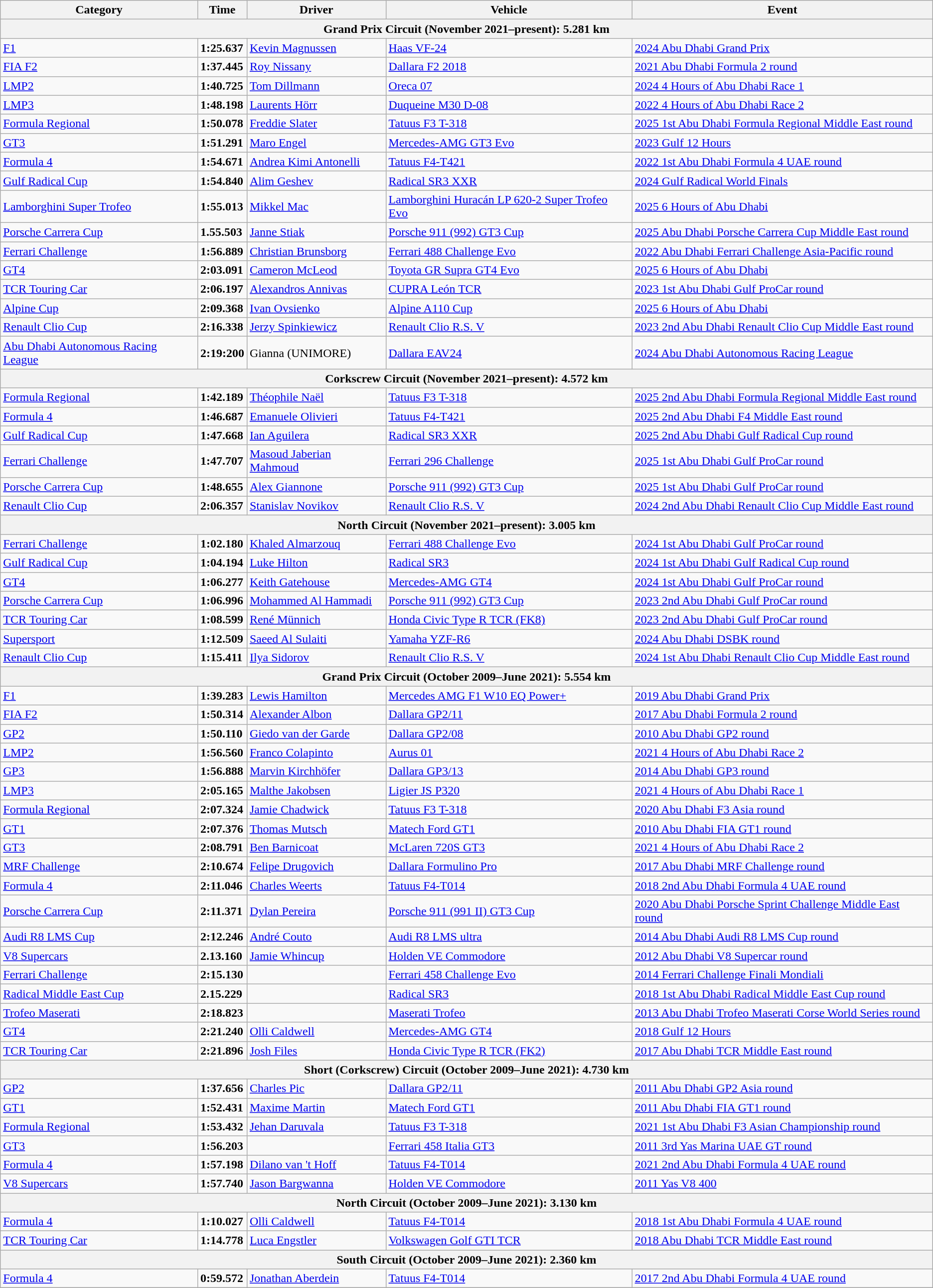<table class="wikitable">
<tr>
<th>Category</th>
<th>Time</th>
<th>Driver</th>
<th>Vehicle</th>
<th>Event</th>
</tr>
<tr>
<th colspan=5>Grand Prix Circuit (November 2021–present): 5.281 km</th>
</tr>
<tr>
<td><a href='#'>F1</a></td>
<td><strong>1:25.637</strong></td>
<td><a href='#'>Kevin Magnussen</a></td>
<td><a href='#'>Haas VF-24</a></td>
<td><a href='#'>2024 Abu Dhabi Grand Prix</a></td>
</tr>
<tr>
<td><a href='#'>FIA F2</a></td>
<td><strong>1:37.445</strong></td>
<td><a href='#'>Roy Nissany</a></td>
<td><a href='#'>Dallara F2 2018</a></td>
<td><a href='#'>2021 Abu Dhabi Formula 2 round</a></td>
</tr>
<tr>
<td><a href='#'>LMP2</a></td>
<td><strong>1:40.725</strong></td>
<td><a href='#'>Tom Dillmann</a></td>
<td><a href='#'>Oreca 07</a></td>
<td><a href='#'>2024 4 Hours of Abu Dhabi Race 1</a></td>
</tr>
<tr>
<td><a href='#'>LMP3</a></td>
<td><strong>1:48.198</strong></td>
<td><a href='#'>Laurents Hörr</a></td>
<td><a href='#'>Duqueine M30 D-08</a></td>
<td><a href='#'>2022 4 Hours of Abu Dhabi Race 2</a></td>
</tr>
<tr>
<td><a href='#'>Formula Regional</a></td>
<td><strong>1:50.078</strong></td>
<td><a href='#'>Freddie Slater</a></td>
<td><a href='#'>Tatuus F3 T-318</a></td>
<td><a href='#'>2025 1st Abu Dhabi Formula Regional Middle East round</a></td>
</tr>
<tr>
<td><a href='#'>GT3</a></td>
<td><strong>1:51.291</strong></td>
<td><a href='#'>Maro Engel</a></td>
<td><a href='#'>Mercedes-AMG GT3 Evo</a></td>
<td><a href='#'>2023 Gulf 12 Hours</a></td>
</tr>
<tr>
<td><a href='#'>Formula 4</a></td>
<td><strong>1:54.671</strong></td>
<td><a href='#'>Andrea Kimi Antonelli</a></td>
<td><a href='#'>Tatuus F4-T421</a></td>
<td><a href='#'>2022 1st Abu Dhabi Formula 4 UAE round</a></td>
</tr>
<tr>
<td><a href='#'>Gulf Radical Cup</a></td>
<td><strong>1:54.840</strong></td>
<td><a href='#'>Alim Geshev</a></td>
<td><a href='#'>Radical SR3 XXR</a></td>
<td><a href='#'>2024 Gulf Radical World Finals</a></td>
</tr>
<tr>
<td><a href='#'>Lamborghini Super Trofeo</a></td>
<td><strong>1:55.013</strong></td>
<td><a href='#'>Mikkel Mac</a></td>
<td><a href='#'>Lamborghini Huracán LP 620-2 Super Trofeo Evo</a></td>
<td><a href='#'>2025 6 Hours of Abu Dhabi</a></td>
</tr>
<tr>
<td><a href='#'>Porsche Carrera Cup</a></td>
<td><strong>1.55.503</strong></td>
<td><a href='#'>Janne Stiak</a></td>
<td><a href='#'>Porsche 911 (992) GT3 Cup</a></td>
<td><a href='#'>2025 Abu Dhabi Porsche Carrera Cup Middle East round</a></td>
</tr>
<tr>
<td><a href='#'>Ferrari Challenge</a></td>
<td><strong>1:56.889</strong></td>
<td><a href='#'>Christian Brunsborg</a></td>
<td><a href='#'>Ferrari 488 Challenge Evo</a></td>
<td><a href='#'>2022 Abu Dhabi Ferrari Challenge Asia-Pacific round</a></td>
</tr>
<tr>
<td><a href='#'>GT4</a></td>
<td><strong>2:03.091</strong></td>
<td><a href='#'>Cameron McLeod</a></td>
<td><a href='#'>Toyota GR Supra GT4 Evo</a></td>
<td><a href='#'>2025 6 Hours of Abu Dhabi</a></td>
</tr>
<tr>
<td><a href='#'>TCR Touring Car</a></td>
<td><strong>2:06.197</strong></td>
<td><a href='#'>Alexandros Annivas</a></td>
<td><a href='#'>CUPRA León TCR</a></td>
<td><a href='#'>2023 1st Abu Dhabi Gulf ProCar round</a></td>
</tr>
<tr>
<td><a href='#'>Alpine Cup</a></td>
<td><strong>2:09.368</strong></td>
<td><a href='#'>Ivan Ovsienko</a></td>
<td><a href='#'>Alpine A110 Cup</a></td>
<td><a href='#'>2025 6 Hours of Abu Dhabi</a></td>
</tr>
<tr>
<td><a href='#'>Renault Clio Cup</a></td>
<td><strong>2:16.338</strong></td>
<td><a href='#'>Jerzy Spinkiewicz</a></td>
<td><a href='#'>Renault Clio R.S. V</a></td>
<td><a href='#'>2023 2nd Abu Dhabi Renault Clio Cup Middle East round</a></td>
</tr>
<tr>
<td><a href='#'>Abu Dhabi Autonomous Racing League</a></td>
<td><strong>2:19:200</strong></td>
<td>Gianna (UNIMORE)</td>
<td><a href='#'>Dallara EAV24</a></td>
<td><a href='#'>2024 Abu Dhabi Autonomous Racing League</a></td>
</tr>
<tr>
<th colspan=5>Corkscrew Circuit (November 2021–present): 4.572 km</th>
</tr>
<tr>
<td><a href='#'>Formula Regional</a></td>
<td><strong>1:42.189</strong></td>
<td><a href='#'>Théophile Naël</a></td>
<td><a href='#'>Tatuus F3 T-318</a></td>
<td><a href='#'>2025 2nd Abu Dhabi Formula Regional Middle East round</a></td>
</tr>
<tr>
<td><a href='#'>Formula 4</a></td>
<td><strong>1:46.687</strong></td>
<td><a href='#'>Emanuele Olivieri</a></td>
<td><a href='#'>Tatuus F4-T421</a></td>
<td><a href='#'>2025 2nd Abu Dhabi F4 Middle East round</a></td>
</tr>
<tr>
<td><a href='#'>Gulf Radical Cup</a></td>
<td><strong>1:47.668</strong></td>
<td><a href='#'>Ian Aguilera</a></td>
<td><a href='#'>Radical SR3 XXR</a></td>
<td><a href='#'>2025 2nd Abu Dhabi Gulf Radical Cup round</a></td>
</tr>
<tr>
<td><a href='#'>Ferrari Challenge</a></td>
<td><strong>1:47.707</strong></td>
<td><a href='#'>Masoud Jaberian Mahmoud</a></td>
<td><a href='#'>Ferrari 296 Challenge</a></td>
<td><a href='#'>2025 1st Abu Dhabi Gulf ProCar round</a></td>
</tr>
<tr>
<td><a href='#'>Porsche Carrera Cup</a></td>
<td><strong>1:48.655</strong></td>
<td><a href='#'>Alex Giannone</a></td>
<td><a href='#'>Porsche 911 (992) GT3 Cup</a></td>
<td><a href='#'>2025 1st Abu Dhabi Gulf ProCar round</a></td>
</tr>
<tr>
<td><a href='#'>Renault Clio Cup</a></td>
<td><strong>2:06.357</strong></td>
<td><a href='#'>Stanislav Novikov</a></td>
<td><a href='#'>Renault Clio R.S. V</a></td>
<td><a href='#'>2024 2nd Abu Dhabi Renault Clio Cup Middle East round</a></td>
</tr>
<tr>
<th colspan=5>North Circuit (November 2021–present): 3.005 km</th>
</tr>
<tr>
<td><a href='#'>Ferrari Challenge</a></td>
<td><strong>1:02.180</strong></td>
<td><a href='#'>Khaled Almarzouq</a></td>
<td><a href='#'>Ferrari 488 Challenge Evo</a></td>
<td><a href='#'>2024 1st Abu Dhabi Gulf ProCar round</a></td>
</tr>
<tr>
<td><a href='#'>Gulf Radical Cup</a></td>
<td><strong>1:04.194</strong></td>
<td><a href='#'>Luke Hilton</a></td>
<td><a href='#'>Radical SR3</a></td>
<td><a href='#'>2024 1st Abu Dhabi Gulf Radical Cup round</a></td>
</tr>
<tr>
<td><a href='#'>GT4</a></td>
<td><strong>1:06.277</strong></td>
<td><a href='#'>Keith Gatehouse</a></td>
<td><a href='#'>Mercedes-AMG GT4</a></td>
<td><a href='#'>2024 1st Abu Dhabi Gulf ProCar round</a></td>
</tr>
<tr>
<td><a href='#'>Porsche Carrera Cup</a></td>
<td><strong>1:06.996</strong></td>
<td><a href='#'>Mohammed Al Hammadi</a></td>
<td><a href='#'>Porsche 911 (992) GT3 Cup</a></td>
<td><a href='#'>2023 2nd Abu Dhabi Gulf ProCar round</a></td>
</tr>
<tr>
<td><a href='#'>TCR Touring Car</a></td>
<td><strong>1:08.599</strong></td>
<td><a href='#'>René Münnich</a></td>
<td><a href='#'>Honda Civic Type R TCR (FK8)</a></td>
<td><a href='#'>2023 2nd Abu Dhabi Gulf ProCar round</a></td>
</tr>
<tr>
<td><a href='#'>Supersport</a></td>
<td><strong>1:12.509</strong></td>
<td><a href='#'>Saeed Al Sulaiti</a></td>
<td><a href='#'>Yamaha YZF-R6</a></td>
<td><a href='#'>2024 Abu Dhabi DSBK round</a></td>
</tr>
<tr>
<td><a href='#'>Renault Clio Cup</a></td>
<td><strong>1:15.411</strong></td>
<td><a href='#'>Ilya Sidorov</a></td>
<td><a href='#'>Renault Clio R.S. V</a></td>
<td><a href='#'>2024 1st Abu Dhabi Renault Clio Cup Middle East round</a></td>
</tr>
<tr>
<th colspan=5>Grand Prix Circuit (October 2009–June 2021): 5.554 km</th>
</tr>
<tr>
<td><a href='#'>F1</a></td>
<td><strong>1:39.283</strong></td>
<td><a href='#'>Lewis Hamilton</a></td>
<td><a href='#'>Mercedes AMG F1 W10 EQ Power+</a></td>
<td><a href='#'>2019 Abu Dhabi Grand Prix</a></td>
</tr>
<tr>
<td><a href='#'>FIA F2</a></td>
<td><strong>1:50.314</strong></td>
<td><a href='#'>Alexander Albon</a></td>
<td><a href='#'>Dallara GP2/11</a></td>
<td><a href='#'>2017 Abu Dhabi Formula 2 round</a></td>
</tr>
<tr>
<td><a href='#'>GP2</a></td>
<td><strong>1:50.110</strong></td>
<td><a href='#'>Giedo van der Garde</a></td>
<td><a href='#'>Dallara GP2/08</a></td>
<td><a href='#'>2010 Abu Dhabi GP2 round</a></td>
</tr>
<tr>
<td><a href='#'>LMP2</a></td>
<td><strong>1:56.560</strong></td>
<td><a href='#'>Franco Colapinto</a></td>
<td><a href='#'>Aurus 01</a></td>
<td><a href='#'>2021 4 Hours of Abu Dhabi Race 2</a></td>
</tr>
<tr>
<td><a href='#'>GP3</a></td>
<td><strong>1:56.888</strong></td>
<td><a href='#'>Marvin Kirchhöfer</a></td>
<td><a href='#'>Dallara GP3/13</a></td>
<td><a href='#'>2014 Abu Dhabi GP3 round</a></td>
</tr>
<tr>
<td><a href='#'>LMP3</a></td>
<td><strong>2:05.165</strong></td>
<td><a href='#'>Malthe Jakobsen</a></td>
<td><a href='#'>Ligier JS P320</a></td>
<td><a href='#'>2021 4 Hours of Abu Dhabi Race 1</a></td>
</tr>
<tr>
<td><a href='#'>Formula Regional</a></td>
<td><strong>2:07.324</strong></td>
<td><a href='#'>Jamie Chadwick</a></td>
<td><a href='#'>Tatuus F3 T-318</a></td>
<td><a href='#'>2020 Abu Dhabi F3 Asia round</a></td>
</tr>
<tr>
<td><a href='#'>GT1</a></td>
<td><strong>2:07.376</strong></td>
<td><a href='#'>Thomas Mutsch</a></td>
<td><a href='#'>Matech Ford GT1</a></td>
<td><a href='#'>2010 Abu Dhabi FIA GT1 round</a></td>
</tr>
<tr>
<td><a href='#'>GT3</a></td>
<td><strong>2:08.791</strong></td>
<td><a href='#'>Ben Barnicoat</a></td>
<td><a href='#'>McLaren 720S GT3</a></td>
<td><a href='#'>2021 4 Hours of Abu Dhabi Race 2</a></td>
</tr>
<tr>
<td><a href='#'>MRF Challenge</a></td>
<td><strong>2:10.674</strong></td>
<td><a href='#'>Felipe Drugovich</a></td>
<td><a href='#'>Dallara Formulino Pro</a></td>
<td><a href='#'>2017 Abu Dhabi MRF Challenge round</a></td>
</tr>
<tr>
<td><a href='#'>Formula 4</a></td>
<td><strong>2:11.046</strong></td>
<td><a href='#'>Charles Weerts</a></td>
<td><a href='#'>Tatuus F4-T014</a></td>
<td><a href='#'>2018 2nd Abu Dhabi Formula 4 UAE round</a></td>
</tr>
<tr>
<td><a href='#'>Porsche Carrera Cup</a></td>
<td><strong>2:11.371</strong></td>
<td><a href='#'>Dylan Pereira</a></td>
<td><a href='#'>Porsche 911 (991 II) GT3 Cup</a></td>
<td><a href='#'>2020 Abu Dhabi Porsche Sprint Challenge Middle East round</a></td>
</tr>
<tr>
<td><a href='#'>Audi R8 LMS Cup</a></td>
<td><strong>2:12.246</strong></td>
<td><a href='#'>André Couto</a></td>
<td><a href='#'>Audi R8 LMS ultra</a></td>
<td><a href='#'>2014 Abu Dhabi Audi R8 LMS Cup round</a></td>
</tr>
<tr>
<td><a href='#'>V8 Supercars</a></td>
<td><strong>2.13.160</strong></td>
<td><a href='#'>Jamie Whincup</a></td>
<td><a href='#'>Holden VE Commodore</a></td>
<td><a href='#'>2012 Abu Dhabi V8 Supercar round</a></td>
</tr>
<tr>
<td><a href='#'>Ferrari Challenge</a></td>
<td><strong>2:15.130</strong></td>
<td></td>
<td><a href='#'>Ferrari 458 Challenge Evo</a></td>
<td><a href='#'>2014 Ferrari Challenge Finali Mondiali</a></td>
</tr>
<tr>
<td><a href='#'>Radical Middle East Cup</a></td>
<td><strong>2.15.229</strong></td>
<td></td>
<td><a href='#'>Radical SR3</a></td>
<td><a href='#'>2018 1st Abu Dhabi Radical Middle East Cup round</a></td>
</tr>
<tr>
<td><a href='#'>Trofeo Maserati</a></td>
<td><strong>2:18.823</strong></td>
<td></td>
<td><a href='#'>Maserati Trofeo</a></td>
<td><a href='#'>2013 Abu Dhabi Trofeo Maserati Corse World Series round</a></td>
</tr>
<tr>
<td><a href='#'>GT4</a></td>
<td><strong>2:21.240</strong></td>
<td><a href='#'>Olli Caldwell</a></td>
<td><a href='#'>Mercedes-AMG GT4</a></td>
<td><a href='#'>2018 Gulf 12 Hours</a></td>
</tr>
<tr>
<td><a href='#'>TCR Touring Car</a></td>
<td><strong>2:21.896</strong></td>
<td><a href='#'>Josh Files</a></td>
<td><a href='#'>Honda Civic Type R TCR (FK2)</a></td>
<td><a href='#'>2017 Abu Dhabi TCR Middle East round</a></td>
</tr>
<tr>
<th colspan=5>Short (Corkscrew) Circuit (October 2009–June 2021): 4.730 km</th>
</tr>
<tr>
<td><a href='#'>GP2</a></td>
<td><strong>1:37.656</strong></td>
<td><a href='#'>Charles Pic</a></td>
<td><a href='#'>Dallara GP2/11</a></td>
<td><a href='#'>2011 Abu Dhabi GP2 Asia round</a></td>
</tr>
<tr>
<td><a href='#'>GT1</a></td>
<td><strong>1:52.431</strong></td>
<td><a href='#'>Maxime Martin</a></td>
<td><a href='#'>Matech Ford GT1</a></td>
<td><a href='#'>2011 Abu Dhabi FIA GT1 round</a></td>
</tr>
<tr>
<td><a href='#'>Formula Regional</a></td>
<td><strong>1:53.432</strong></td>
<td><a href='#'>Jehan Daruvala</a></td>
<td><a href='#'>Tatuus F3 T-318</a></td>
<td><a href='#'>2021 1st Abu Dhabi F3 Asian Championship round</a></td>
</tr>
<tr>
<td><a href='#'>GT3</a></td>
<td><strong>1:56.203</strong></td>
<td></td>
<td><a href='#'>Ferrari 458 Italia GT3</a></td>
<td><a href='#'>2011 3rd Yas Marina UAE GT round</a></td>
</tr>
<tr>
<td><a href='#'>Formula 4</a></td>
<td><strong>1:57.198</strong></td>
<td><a href='#'>Dilano van 't Hoff</a></td>
<td><a href='#'>Tatuus F4-T014</a></td>
<td><a href='#'>2021 2nd Abu Dhabi Formula 4 UAE round</a></td>
</tr>
<tr>
<td><a href='#'>V8 Supercars</a></td>
<td><strong>1:57.740</strong></td>
<td><a href='#'>Jason Bargwanna</a></td>
<td><a href='#'>Holden VE Commodore</a></td>
<td><a href='#'>2011 Yas V8 400</a></td>
</tr>
<tr>
<th colspan=5>North Circuit (October 2009–June 2021): 3.130 km</th>
</tr>
<tr>
<td><a href='#'>Formula 4</a></td>
<td><strong>1:10.027</strong></td>
<td><a href='#'>Olli Caldwell</a></td>
<td><a href='#'>Tatuus F4-T014</a></td>
<td><a href='#'>2018 1st Abu Dhabi Formula 4 UAE round</a></td>
</tr>
<tr>
<td><a href='#'>TCR Touring Car</a></td>
<td><strong>1:14.778</strong></td>
<td><a href='#'>Luca Engstler</a></td>
<td><a href='#'>Volkswagen Golf GTI TCR</a></td>
<td><a href='#'>2018 Abu Dhabi TCR Middle East round</a></td>
</tr>
<tr>
<th colspan=5>South Circuit (October 2009–June 2021): 2.360 km</th>
</tr>
<tr>
<td><a href='#'>Formula 4</a></td>
<td><strong>0:59.572</strong></td>
<td><a href='#'>Jonathan Aberdein</a></td>
<td><a href='#'>Tatuus F4-T014</a></td>
<td><a href='#'>2017 2nd Abu Dhabi Formula 4 UAE round</a></td>
</tr>
<tr>
</tr>
</table>
